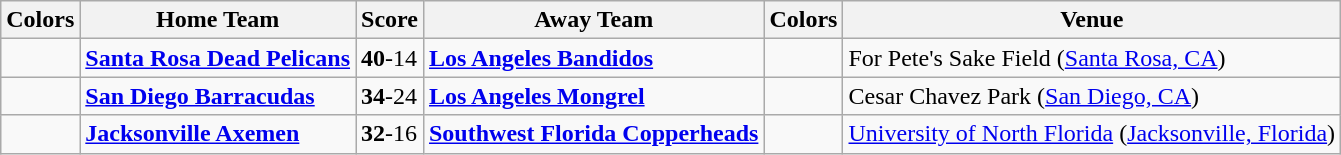<table class="wikitable">
<tr>
<th>Colors</th>
<th>Home Team</th>
<th>Score</th>
<th>Away Team</th>
<th>Colors</th>
<th>Venue</th>
</tr>
<tr>
<td></td>
<td><strong><a href='#'>Santa Rosa Dead Pelicans</a></strong></td>
<td><strong>40</strong>-14</td>
<td><strong><a href='#'>Los Angeles Bandidos</a></strong></td>
<td></td>
<td>For Pete's Sake Field (<a href='#'>Santa Rosa, CA</a>)</td>
</tr>
<tr>
<td></td>
<td><strong><a href='#'>San Diego Barracudas</a></strong></td>
<td><strong>34</strong>-24</td>
<td><strong><a href='#'>Los Angeles Mongrel</a></strong></td>
<td></td>
<td>Cesar Chavez Park (<a href='#'>San Diego, CA</a>)</td>
</tr>
<tr>
<td></td>
<td><strong><a href='#'>Jacksonville Axemen</a></strong></td>
<td><strong>32</strong>-16</td>
<td><strong><a href='#'>Southwest Florida Copperheads</a></strong></td>
<td></td>
<td><a href='#'>University of North Florida</a> (<a href='#'>Jacksonville, Florida</a>)</td>
</tr>
</table>
